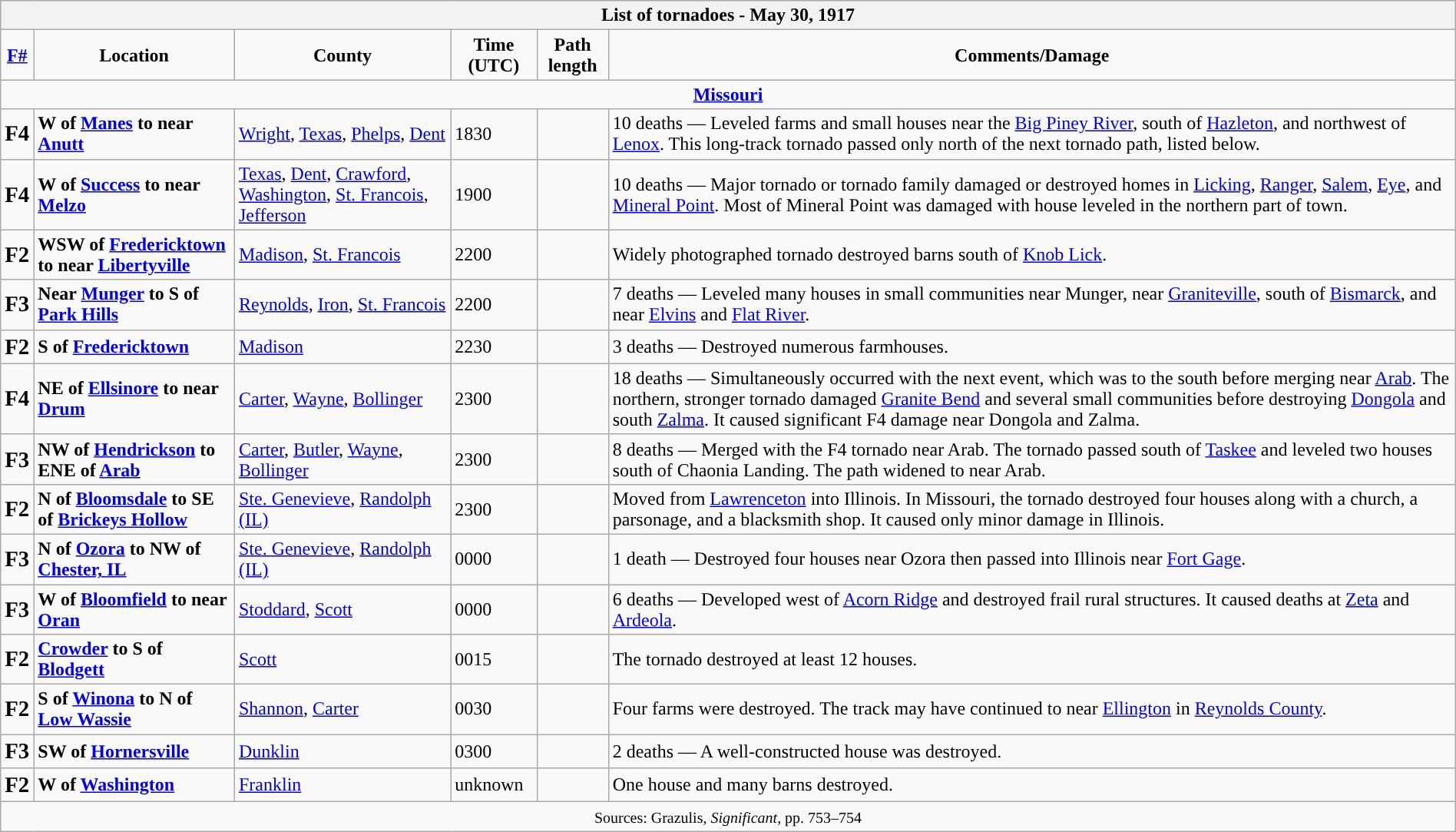<table class="wikitable collapsible" style="width:100%;">
<tr>
<th colspan="6">List of tornadoes - May 30, 1917</th>
</tr>
<tr style="text-align:center;">
<td><strong><a href='#'>F#</a></strong></td>
<td><strong>Location</strong></td>
<td><strong>County</strong></td>
<td><strong>Time (UTC)</strong></td>
<td><strong>Path length</strong></td>
<td><strong>Comments/Damage</strong></td>
</tr>
<tr>
<td colspan="7" style="text-align:center;"><strong><a href='#'>Missouri</a></strong></td>
</tr>
<tr>
<td><big><strong>F4</strong></big></td>
<td><strong>W of <a href='#'>Manes</a> to near <a href='#'>Anutt</a></strong></td>
<td><a href='#'>Wright</a>, <a href='#'>Texas</a>, <a href='#'>Phelps</a>, <a href='#'>Dent</a></td>
<td>1830</td>
<td></td>
<td>10 deaths — Leveled farms and small houses near the <a href='#'>Big Piney River</a>, south of <a href='#'>Hazleton</a>, and northwest of <a href='#'>Lenox</a>. This long-track tornado passed only  north of the next tornado path, listed below.</td>
</tr>
<tr>
<td><big><strong>F4</strong></big></td>
<td><strong>W of <a href='#'>Success</a> to near <a href='#'>Melzo</a></strong></td>
<td><a href='#'>Texas</a>, <a href='#'>Dent</a>, <a href='#'>Crawford</a>, <a href='#'>Washington</a>, <a href='#'>St. Francois</a>, <a href='#'>Jefferson</a></td>
<td>1900</td>
<td></td>
<td>10 deaths — Major tornado or tornado family damaged or destroyed homes in <a href='#'>Licking</a>, <a href='#'>Ranger</a>, <a href='#'>Salem</a>, <a href='#'>Eye</a>, and <a href='#'>Mineral Point</a>. Most of Mineral Point was damaged with house leveled in the northern part of town.</td>
</tr>
<tr>
<td><big><strong>F2</strong></big></td>
<td><strong>WSW of <a href='#'>Fredericktown</a> to near <a href='#'>Libertyville</a></strong></td>
<td><a href='#'>Madison</a>, <a href='#'>St. Francois</a></td>
<td>2200</td>
<td></td>
<td>Widely photographed tornado destroyed barns south of <a href='#'>Knob Lick</a>.</td>
</tr>
<tr>
<td><big><strong>F3</strong></big></td>
<td><strong>Near <a href='#'>Munger</a> to S of <a href='#'>Park Hills</a></strong></td>
<td><a href='#'>Reynolds</a>, <a href='#'>Iron</a>, <a href='#'>St. Francois</a></td>
<td>2200</td>
<td></td>
<td>7 deaths — Leveled many houses in small communities near Munger, near <a href='#'>Graniteville</a>, south of <a href='#'>Bismarck</a>, and near <a href='#'>Elvins</a> and <a href='#'>Flat River</a>.</td>
</tr>
<tr>
<td><big><strong>F2</strong></big></td>
<td><strong>S of <a href='#'>Fredericktown</a></strong></td>
<td><a href='#'>Madison</a></td>
<td>2230</td>
<td></td>
<td>3 deaths — Destroyed numerous farmhouses.</td>
</tr>
<tr>
<td><big><strong>F4</strong></big></td>
<td><strong>NE of <a href='#'>Ellsinore</a> to near <a href='#'>Drum</a></strong></td>
<td><a href='#'>Carter</a>, <a href='#'>Wayne</a>, <a href='#'>Bollinger</a></td>
<td>2300</td>
<td></td>
<td>18 deaths — Simultaneously occurred with the next event, which was  to the south before merging near <a href='#'>Arab</a>. The northern, stronger tornado damaged <a href='#'>Granite Bend</a> and several small communities before destroying <a href='#'>Dongola</a> and south <a href='#'>Zalma</a>. It caused significant F4 damage near Dongola and Zalma.</td>
</tr>
<tr>
<td><big><strong>F3</strong></big></td>
<td><strong>NW of <a href='#'>Hendrickson</a> to ENE of <a href='#'>Arab</a></strong></td>
<td><a href='#'>Carter</a>, <a href='#'>Butler</a>, <a href='#'>Wayne</a>, <a href='#'>Bollinger</a></td>
<td>2300</td>
<td></td>
<td>8 deaths — Merged with the F4 tornado near Arab. The tornado passed south of <a href='#'>Taskee</a> and leveled two houses south of Chaonia Landing. The path widened to  near Arab.</td>
</tr>
<tr>
<td><big><strong>F2</strong></big></td>
<td><strong>N of <a href='#'>Bloomsdale</a> to SE of <a href='#'>Brickeys Hollow</a></strong></td>
<td><a href='#'>Ste. Genevieve</a>, <a href='#'>Randolph (IL)</a></td>
<td>2300</td>
<td></td>
<td>Moved from <a href='#'>Lawrenceton</a> into Illinois. In Missouri, the tornado destroyed four houses along with a church, a parsonage, and a blacksmith shop. It caused only minor damage in Illinois.</td>
</tr>
<tr>
<td><big><strong>F3</strong></big></td>
<td><strong>N of <a href='#'>Ozora</a> to NW of <a href='#'>Chester, IL</a></strong></td>
<td><a href='#'>Ste. Genevieve</a>, <a href='#'>Randolph (IL)</a></td>
<td>0000</td>
<td></td>
<td>1 death — Destroyed four houses near Ozora then passed into Illinois near <a href='#'>Fort Gage</a>.</td>
</tr>
<tr>
<td><big><strong>F3</strong></big></td>
<td><strong>W of <a href='#'>Bloomfield</a> to near <a href='#'>Oran</a></strong></td>
<td><a href='#'>Stoddard</a>, <a href='#'>Scott</a></td>
<td>0000</td>
<td></td>
<td>6 deaths — Developed west of <a href='#'>Acorn Ridge</a> and destroyed frail rural structures. It caused deaths at <a href='#'>Zeta</a> and <a href='#'>Ardeola</a>.</td>
</tr>
<tr>
<td><big><strong>F2</strong></big></td>
<td><strong><a href='#'>Crowder</a> to S of <a href='#'>Blodgett</a></strong></td>
<td><a href='#'>Scott</a></td>
<td>0015</td>
<td></td>
<td>The tornado destroyed at least 12 houses.</td>
</tr>
<tr>
<td><big><strong>F2</strong></big></td>
<td><strong>S of <a href='#'>Winona</a> to N of <a href='#'>Low Wassie</a></strong></td>
<td><a href='#'>Shannon</a>, <a href='#'>Carter</a></td>
<td>0030</td>
<td></td>
<td>Four farms were destroyed. The track may have continued to near <a href='#'>Ellington</a> in <a href='#'>Reynolds County</a>.</td>
</tr>
<tr>
<td><big><strong>F3</strong></big></td>
<td><strong>SW of <a href='#'>Hornersville</a></strong></td>
<td><a href='#'>Dunklin</a></td>
<td>0300</td>
<td></td>
<td>2 deaths — A well-constructed house was destroyed.</td>
</tr>
<tr>
<td><big><strong>F2</strong></big></td>
<td><strong>W of <a href='#'>Washington</a></strong></td>
<td><a href='#'>Franklin</a></td>
<td>unknown</td>
<td></td>
<td>One house and many barns destroyed.</td>
</tr>
<tr>
<td colspan="6" style="text-align:center;"><small>Sources: Grazulis, <em>Significant</em>, pp. 753–754</small></td>
</tr>
</table>
